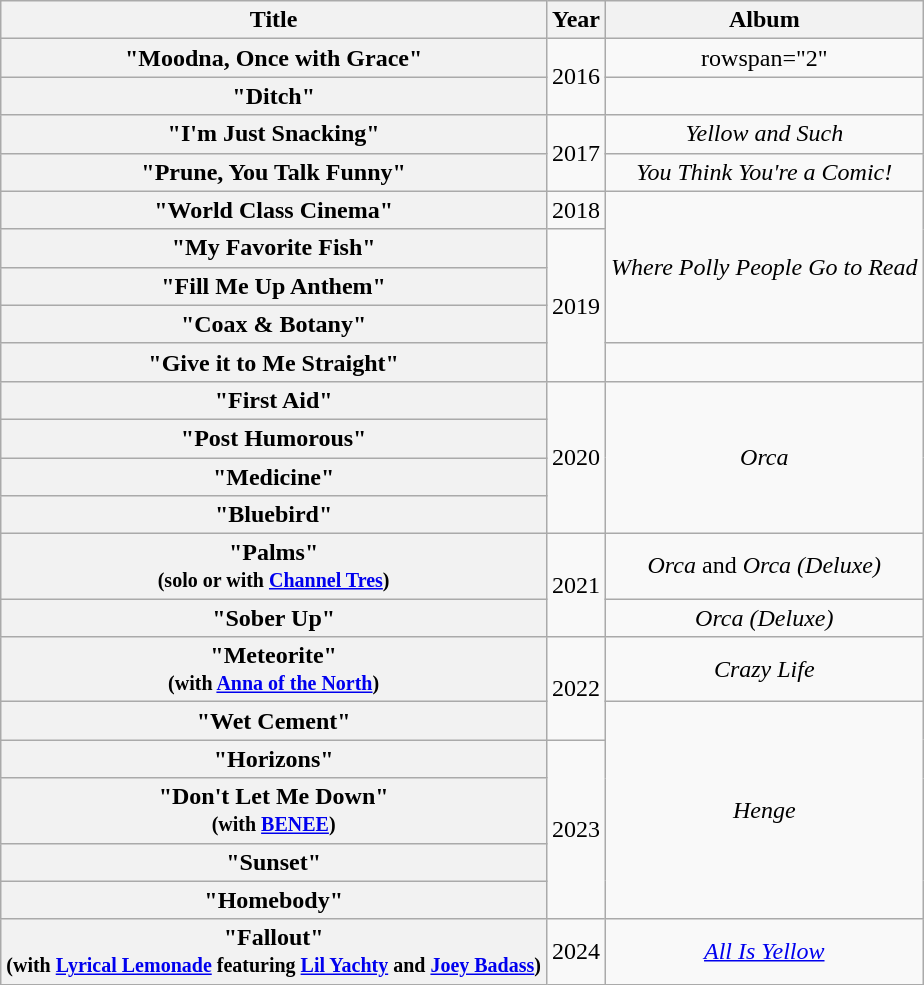<table class="wikitable plainrowheaders" style="text-align:center;">
<tr>
<th>Title</th>
<th>Year</th>
<th>Album</th>
</tr>
<tr>
<th scope="row">"Moodna, Once with Grace"</th>
<td rowspan="2">2016</td>
<td>rowspan="2" </td>
</tr>
<tr>
<th scope="row">"Ditch"</th>
</tr>
<tr>
<th scope="row">"I'm Just Snacking"</th>
<td rowspan="2">2017</td>
<td><em>Yellow and Such</em></td>
</tr>
<tr>
<th scope="row">"Prune, You Talk Funny"</th>
<td><em>You Think You're a Comic!</em></td>
</tr>
<tr>
<th scope="row">"World Class Cinema"</th>
<td>2018</td>
<td rowspan="4"><em>Where Polly People Go to Read</em></td>
</tr>
<tr>
<th scope="row">"My Favorite Fish"</th>
<td rowspan="4">2019</td>
</tr>
<tr>
<th scope="row">"Fill Me Up Anthem"</th>
</tr>
<tr>
<th scope="row">"Coax & Botany"</th>
</tr>
<tr>
<th scope="row">"Give it to Me Straight"</th>
<td></td>
</tr>
<tr>
<th scope="row">"First Aid"</th>
<td rowspan="4">2020</td>
<td rowspan="4"><em>Orca</em></td>
</tr>
<tr>
<th scope="row">"Post Humorous"</th>
</tr>
<tr>
<th scope="row">"Medicine"</th>
</tr>
<tr>
<th scope="row">"Bluebird"</th>
</tr>
<tr>
<th scope="row">"Palms"<br><small>(solo or with <a href='#'>Channel Tres</a>)</small></th>
<td rowspan="2">2021</td>
<td><em>Orca</em> and <em>Orca (Deluxe)</em></td>
</tr>
<tr>
<th scope="row">"Sober Up"</th>
<td><em>Orca (Deluxe)</em></td>
</tr>
<tr>
<th scope="row">"Meteorite"<br><small>(with <a href='#'>Anna of the North</a>)</small></th>
<td rowspan="2">2022</td>
<td><em>Crazy Life</em></td>
</tr>
<tr>
<th scope="row">"Wet Cement"</th>
<td rowspan="5"><em>Henge</em></td>
</tr>
<tr>
<th scope="row">"Horizons"</th>
<td rowspan="4">2023</td>
</tr>
<tr>
<th scope="row">"Don't Let Me Down"<br><small>(with <a href='#'>BENEE</a>)</small></th>
</tr>
<tr>
<th scope="row">"Sunset"</th>
</tr>
<tr>
<th scope="row">"Homebody"</th>
</tr>
<tr>
<th scope="row">"Fallout"<br><small>(with <a href='#'>Lyrical Lemonade</a> featuring <a href='#'>Lil Yachty</a> and <a href='#'>Joey Badass</a>)</small></th>
<td>2024</td>
<td><em><a href='#'>All Is Yellow</a></em></td>
</tr>
</table>
